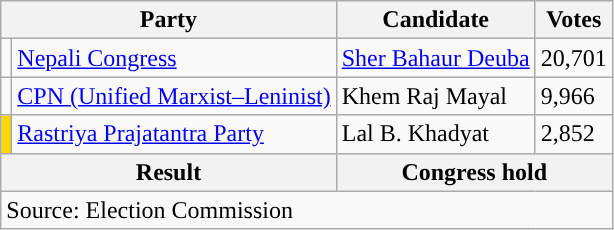<table class="wikitable">
<tr>
<th colspan="2">Party</th>
<th>Candidate</th>
<th>Votes</th>
</tr>
<tr>
<td style="background-color:"></td>
<td><a href='#'>Nepali Congress</a></td>
<td><a href='#'>Sher Bahaur Deuba</a></td>
<td>20,701</td>
</tr>
<tr>
<td style="background-color:"></td>
<td><a href='#'>CPN (Unified Marxist–Leninist)</a></td>
<td>Khem Raj Mayal</td>
<td>9,966</td>
</tr>
<tr>
<td style="background-color:gold"></td>
<td><a href='#'>Rastriya Prajatantra Party</a></td>
<td>Lal B. Khadyat</td>
<td>2,852</td>
</tr>
<tr>
<th colspan="2">Result</th>
<th colspan="2">Congress hold</th>
</tr>
<tr>
<td colspan="4">Source: Election Commission</td>
</tr>
</table>
